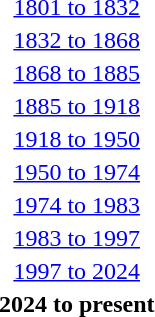<table id="toc" style="float:right; margin-left:1em">
<tr>
<td style="text-align:center"><a href='#'>1801 to 1832</a></td>
</tr>
<tr>
<td style="text-align:center"><a href='#'>1832 to 1868</a></td>
</tr>
<tr>
<td style="text-align:center"><a href='#'>1868 to 1885</a></td>
</tr>
<tr>
<td style="text-align:center"><a href='#'>1885 to 1918</a></td>
</tr>
<tr>
<td style="text-align:center"><a href='#'>1918 to 1950</a></td>
</tr>
<tr>
<td style="text-align:center"><a href='#'>1950 to 1974</a></td>
</tr>
<tr>
<td style="text-align:center"><a href='#'>1974 to 1983</a></td>
</tr>
<tr>
<td style="text-align:center"><a href='#'>1983 to 1997</a></td>
</tr>
<tr>
<td style="text-align:center; padding-left:5px; padding-right:5px;"><a href='#'>1997 to 2024</a></td>
</tr>
<tr>
<td style="text-align:center;"><strong>2024 to present</strong></td>
</tr>
</table>
